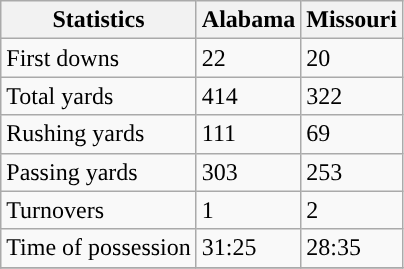<table class="wikitable" style="float: left;">
<tr>
<th>Statistics</th>
<th>Alabama</th>
<th>Missouri</th>
</tr>
<tr>
<td>First downs</td>
<td>22</td>
<td>20</td>
</tr>
<tr>
<td>Total yards</td>
<td>414</td>
<td>322</td>
</tr>
<tr>
<td>Rushing yards</td>
<td>111</td>
<td>69</td>
</tr>
<tr>
<td>Passing yards</td>
<td>303</td>
<td>253</td>
</tr>
<tr>
<td>Turnovers</td>
<td>1</td>
<td>2</td>
</tr>
<tr>
<td>Time of possession</td>
<td>31:25</td>
<td>28:35</td>
</tr>
<tr>
</tr>
</table>
